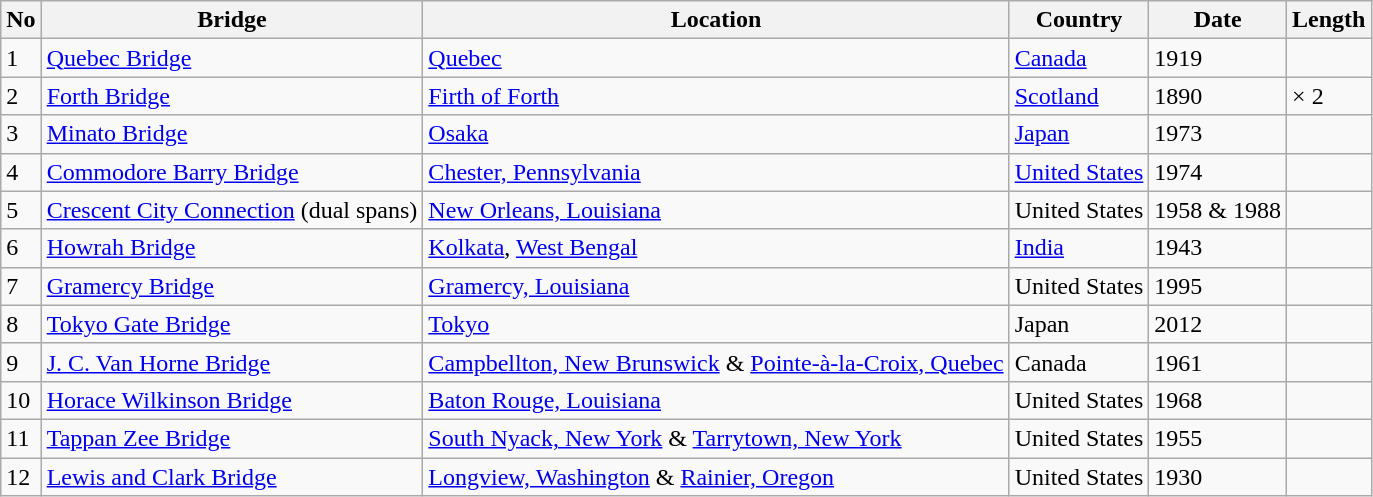<table class="wikitable sortable">
<tr>
<th>No</th>
<th>Bridge</th>
<th>Location</th>
<th>Country</th>
<th>Date</th>
<th>Length</th>
</tr>
<tr>
<td>1</td>
<td><a href='#'>Quebec Bridge</a></td>
<td><a href='#'>Quebec</a></td>
<td><a href='#'>Canada</a></td>
<td>1919</td>
<td></td>
</tr>
<tr>
<td>2</td>
<td><a href='#'>Forth Bridge</a></td>
<td><a href='#'>Firth of Forth</a></td>
<td><a href='#'>Scotland</a></td>
<td>1890</td>
<td> × 2</td>
</tr>
<tr>
<td>3</td>
<td><a href='#'>Minato Bridge</a></td>
<td><a href='#'>Osaka</a></td>
<td><a href='#'>Japan</a></td>
<td>1973</td>
<td></td>
</tr>
<tr>
<td>4</td>
<td><a href='#'>Commodore Barry Bridge</a></td>
<td><a href='#'>Chester, Pennsylvania</a></td>
<td><a href='#'>United States</a></td>
<td>1974</td>
<td></td>
</tr>
<tr>
<td>5</td>
<td><a href='#'>Crescent City Connection</a> (dual spans)</td>
<td><a href='#'>New Orleans, Louisiana</a></td>
<td>United States</td>
<td>1958 & 1988</td>
<td></td>
</tr>
<tr>
<td>6</td>
<td><a href='#'>Howrah Bridge</a></td>
<td><a href='#'>Kolkata</a>, <a href='#'>West Bengal</a></td>
<td><a href='#'>India</a></td>
<td>1943</td>
<td></td>
</tr>
<tr>
<td>7</td>
<td><a href='#'>Gramercy Bridge</a></td>
<td><a href='#'>Gramercy, Louisiana</a></td>
<td>United States</td>
<td>1995</td>
<td></td>
</tr>
<tr>
<td>8</td>
<td><a href='#'>Tokyo Gate Bridge</a></td>
<td><a href='#'>Tokyo</a></td>
<td>Japan</td>
<td>2012</td>
<td></td>
</tr>
<tr>
<td>9</td>
<td><a href='#'>J. C. Van Horne Bridge</a></td>
<td><a href='#'>Campbellton, New Brunswick</a> & <a href='#'>Pointe-à-la-Croix, Quebec</a></td>
<td>Canada</td>
<td>1961</td>
<td></td>
</tr>
<tr>
<td>10</td>
<td><a href='#'>Horace Wilkinson Bridge</a></td>
<td><a href='#'>Baton Rouge, Louisiana</a></td>
<td>United States</td>
<td>1968</td>
<td></td>
</tr>
<tr>
<td>11</td>
<td><a href='#'>Tappan Zee Bridge</a></td>
<td><a href='#'>South Nyack, New York</a> & <a href='#'>Tarrytown, New York</a></td>
<td>United States</td>
<td>1955</td>
<td></td>
</tr>
<tr>
<td>12</td>
<td><a href='#'>Lewis and Clark Bridge</a></td>
<td><a href='#'>Longview, Washington</a> & <a href='#'>Rainier, Oregon</a></td>
<td>United States</td>
<td>1930</td>
<td></td>
</tr>
</table>
